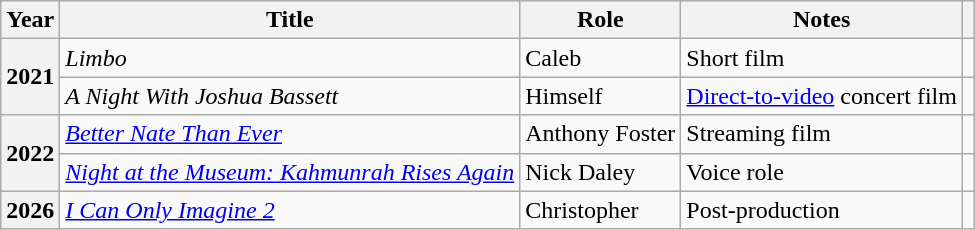<table class="wikitable plainrowheaders sortable">
<tr>
<th scope="col">Year</th>
<th scope="col">Title</th>
<th scope="col">Role</th>
<th scope="col" class="unsortable">Notes</th>
<th scope="col" class="unsortable"></th>
</tr>
<tr>
<th scope="row" rowspan="2">2021</th>
<td><em>Limbo</em></td>
<td>Caleb</td>
<td>Short film</td>
<td style="text-align: center;"></td>
</tr>
<tr>
<td><em>A Night With Joshua Bassett</em></td>
<td>Himself</td>
<td><a href='#'>Direct-to-video</a> concert film</td>
<td style="text-align: center;"></td>
</tr>
<tr>
<th scope="row" rowspan="2">2022</th>
<td><em><a href='#'>Better Nate Than Ever</a></em></td>
<td>Anthony Foster</td>
<td>Streaming film</td>
<td></td>
</tr>
<tr>
<td><em><a href='#'>Night at the Museum: Kahmunrah Rises Again</a></em></td>
<td>Nick Daley</td>
<td>Voice role</td>
<td></td>
</tr>
<tr>
<th scope="row">2026</th>
<td><em><a href='#'>I Can Only Imagine 2</a></em></td>
<td>Christopher</td>
<td>Post-production</td>
</tr>
</table>
